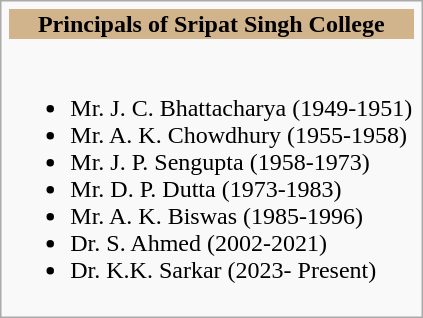<table class="infobox">
<tr>
<th style="background:#D2B48C;">Principals of Sripat Singh College</th>
</tr>
<tr>
<td style="text-align: left;"><br><ul><li>Mr. J. C. Bhattacharya (1949-1951)</li><li>Mr. A. K. Chowdhury (1955-1958)</li><li>Mr. J. P. Sengupta (1958-1973)</li><li>Mr. D. P. Dutta (1973-1983)</li><li>Mr. A. K. Biswas (1985-1996)</li><li>Dr. S. Ahmed (2002-2021)</li><li>Dr. K.K. Sarkar (2023- Present)</li></ul></td>
</tr>
</table>
